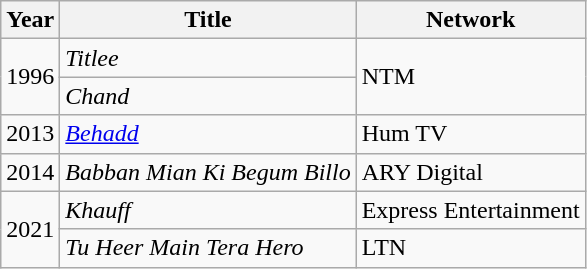<table class="wikitable">
<tr>
<th>Year</th>
<th>Title</th>
<th>Network</th>
</tr>
<tr>
<td rowspan="2">1996</td>
<td><em>Titlee</em></td>
<td rowspan="2">NTM</td>
</tr>
<tr>
<td><em>Chand</em></td>
</tr>
<tr>
<td>2013</td>
<td><em><a href='#'>Behadd</a></em></td>
<td>Hum TV</td>
</tr>
<tr>
<td>2014</td>
<td><em>Babban Mian Ki Begum Billo</em></td>
<td>ARY Digital</td>
</tr>
<tr>
<td rowspan="2">2021</td>
<td><em>Khauff</em></td>
<td>Express Entertainment</td>
</tr>
<tr>
<td><em>Tu Heer Main Tera Hero</em></td>
<td>LTN</td>
</tr>
</table>
